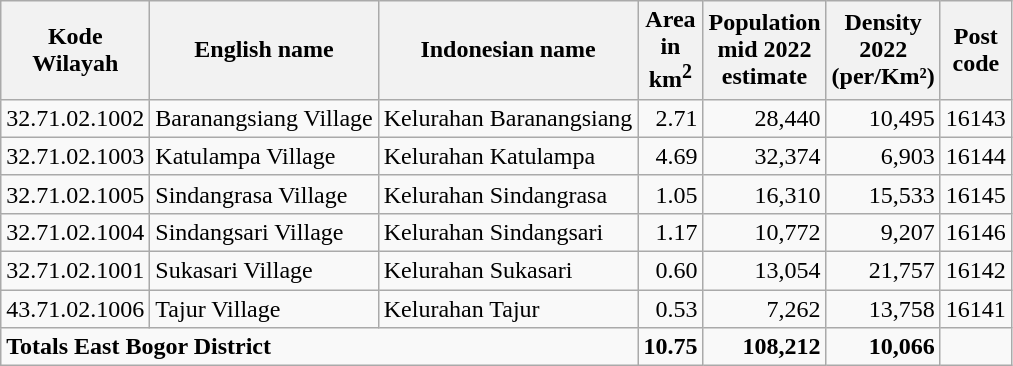<table Class = "wikitable">
<tr>
<th>Kode<br>Wilayah</th>
<th>English name</th>
<th>Indonesian name</th>
<th>Area <br>in<br>km<sup>2</sup></th>
<th>Population <br>mid 2022<br>estimate</th>
<th>Density <br>2022<br>(per/Km²)</th>
<th>Post<br>code</th>
</tr>
<tr>
<td>32.71.02.1002</td>
<td>Baranangsiang Village</td>
<td>Kelurahan Baranangsiang</td>
<td align="right">2.71</td>
<td align="right">28,440</td>
<td align="right">10,495</td>
<td>16143</td>
</tr>
<tr>
<td>32.71.02.1003</td>
<td>Katulampa Village</td>
<td>Kelurahan Katulampa</td>
<td align="right">4.69</td>
<td align="right">32,374</td>
<td align="right">6,903</td>
<td>16144</td>
</tr>
<tr>
<td>32.71.02.1005</td>
<td>Sindangrasa Village</td>
<td>Kelurahan Sindangrasa</td>
<td align="right">1.05</td>
<td align="right">16,310</td>
<td align="right">15,533</td>
<td>16145</td>
</tr>
<tr>
<td>32.71.02.1004</td>
<td>Sindangsari Village</td>
<td>Kelurahan Sindangsari</td>
<td align="right">1.17</td>
<td align="right">10,772</td>
<td align="right">9,207</td>
<td>16146</td>
</tr>
<tr>
<td>32.71.02.1001</td>
<td>Sukasari Village</td>
<td>Kelurahan Sukasari</td>
<td align="right">0.60</td>
<td align="right">13,054</td>
<td align="right">21,757</td>
<td>16142</td>
</tr>
<tr>
<td>43.71.02.1006</td>
<td>Tajur Village</td>
<td>Kelurahan Tajur</td>
<td align="right">0.53</td>
<td align="right">7,262</td>
<td align="right">13,758</td>
<td>16141</td>
</tr>
<tr>
<td colspan=3><strong>Totals East Bogor District</strong></td>
<td align="right"><strong>10.75</strong></td>
<td align="right"><strong>108,212</strong></td>
<td align="right"><strong>10,066</strong></td>
<td></td>
</tr>
</table>
